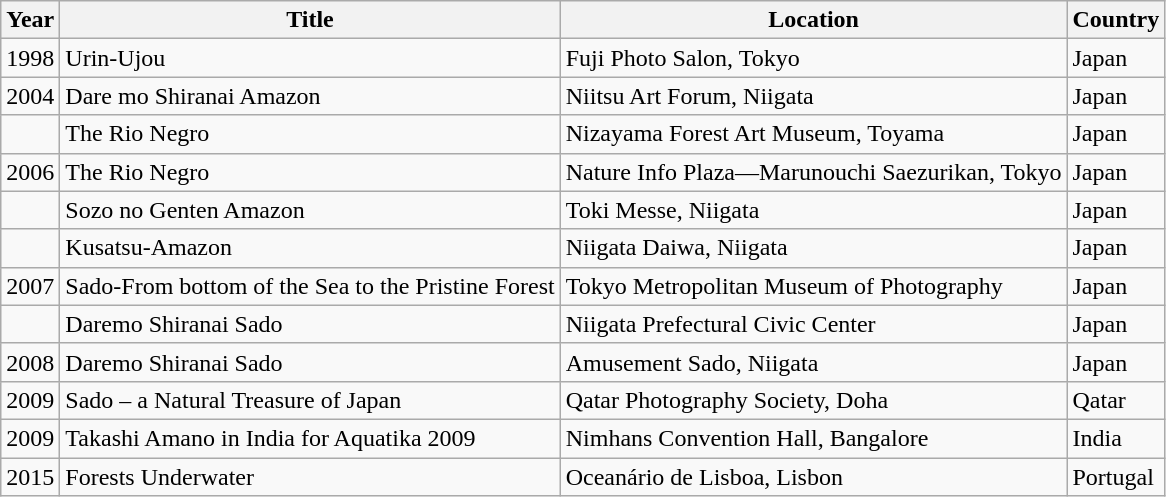<table class="wikitable">
<tr>
<th>Year</th>
<th>Title</th>
<th>Location</th>
<th>Country</th>
</tr>
<tr>
<td>1998</td>
<td>Urin-Ujou</td>
<td>Fuji Photo Salon, Tokyo</td>
<td>Japan</td>
</tr>
<tr>
<td>2004</td>
<td>Dare mo Shiranai Amazon</td>
<td>Niitsu Art Forum, Niigata</td>
<td>Japan</td>
</tr>
<tr>
<td></td>
<td>The Rio Negro</td>
<td>Nizayama Forest Art Museum, Toyama</td>
<td>Japan</td>
</tr>
<tr>
<td>2006</td>
<td>The Rio Negro</td>
<td>Nature Info Plaza—Marunouchi Saezurikan, Tokyo</td>
<td>Japan</td>
</tr>
<tr>
<td></td>
<td>Sozo no Genten Amazon</td>
<td>Toki Messe, Niigata</td>
<td>Japan</td>
</tr>
<tr>
<td></td>
<td>Kusatsu-Amazon</td>
<td>Niigata Daiwa, Niigata</td>
<td>Japan</td>
</tr>
<tr>
<td>2007</td>
<td>Sado-From bottom of the Sea to the Pristine Forest</td>
<td>Tokyo Metropolitan Museum of Photography</td>
<td>Japan</td>
</tr>
<tr>
<td></td>
<td>Daremo Shiranai Sado</td>
<td>Niigata Prefectural Civic Center</td>
<td>Japan</td>
</tr>
<tr>
<td>2008</td>
<td>Daremo Shiranai Sado</td>
<td>Amusement Sado, Niigata</td>
<td>Japan</td>
</tr>
<tr>
<td>2009</td>
<td>Sado – a Natural Treasure of Japan</td>
<td>Qatar Photography Society, Doha</td>
<td>Qatar</td>
</tr>
<tr>
<td>2009</td>
<td>Takashi Amano in India for Aquatika 2009</td>
<td>Nimhans Convention Hall, Bangalore</td>
<td>India</td>
</tr>
<tr>
<td>2015</td>
<td>Forests Underwater</td>
<td>Oceanário de Lisboa, Lisbon</td>
<td>Portugal</td>
</tr>
</table>
